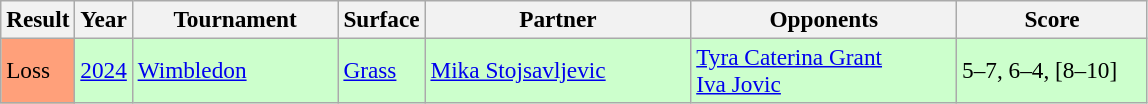<table class="wikitable" style=font-size:97%>
<tr>
<th>Result</th>
<th>Year</th>
<th width=130>Tournament</th>
<th>Surface</th>
<th width=170>Partner</th>
<th width=170>Opponents</th>
<th width=120>Score</th>
</tr>
<tr bgcolor=ccffcc>
<td bgcolor=ffa07a>Loss</td>
<td><a href='#'>2024</a></td>
<td><a href='#'>Wimbledon</a></td>
<td><a href='#'>Grass</a></td>
<td> <a href='#'>Mika Stojsavljevic</a></td>
<td> <a href='#'>Tyra Caterina Grant</a><br> <a href='#'>Iva Jovic</a></td>
<td>5–7, 6–4, [8–10]</td>
</tr>
</table>
